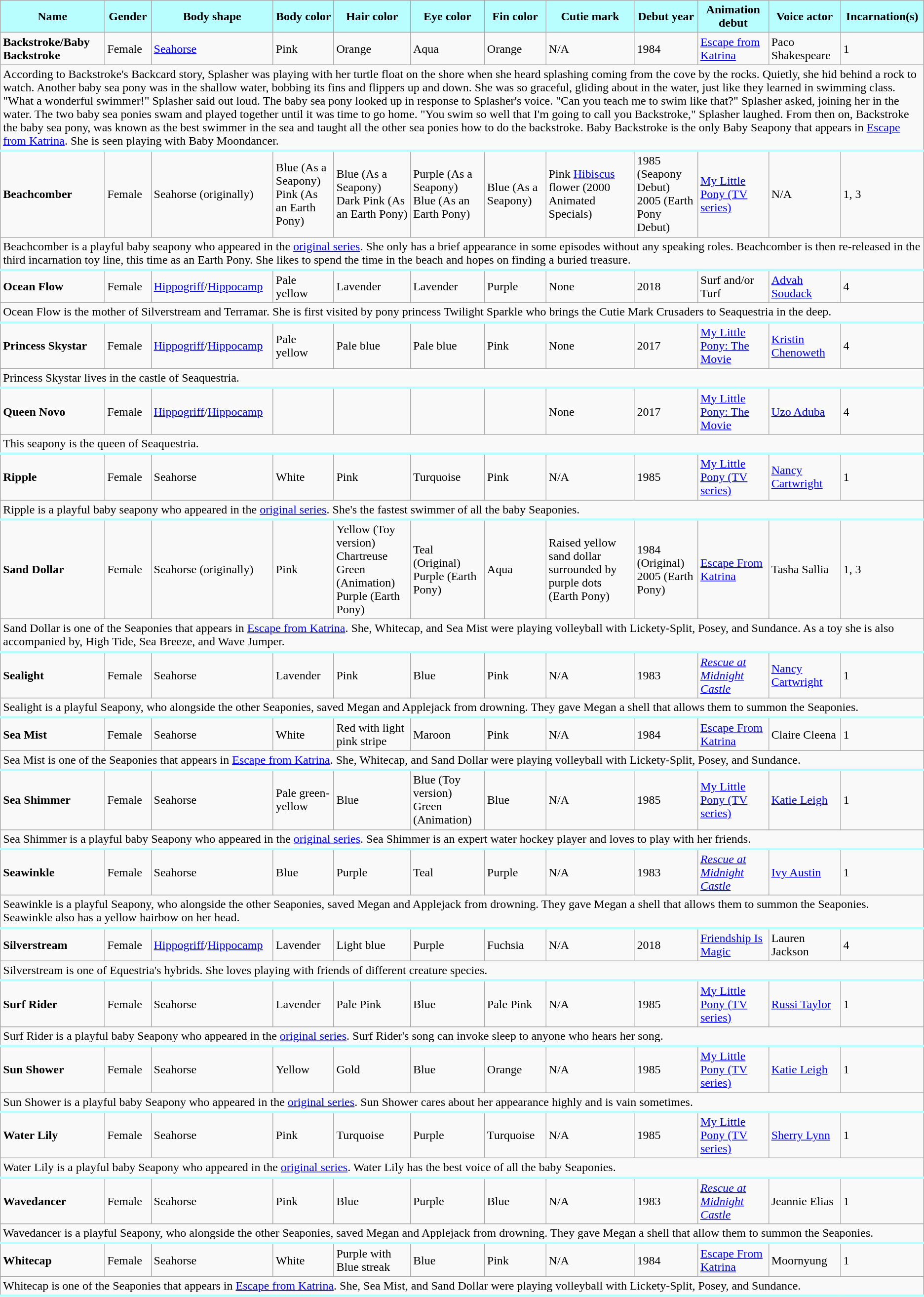<table class="wikitable mw-collapsible mw-collapsed sortable" style= cellpadding="10" "background: #B8FDFF;">
<tr>
<th style="background:#B8FDFF;">Name</th>
<th style="background:#B8FDFF;">Gender</th>
<th style="background:#B8FDFF;">Body shape</th>
<th style="background:#B8FDFF;">Body color</th>
<th style="background:#B8FDFF;">Hair color</th>
<th style="background:#B8FDFF;">Eye color</th>
<th style="background:#B8FDFF;">Fin color</th>
<th style="background:#B8FDFF;">Cutie mark</th>
<th style="background:#B8FDFF;">Debut year</th>
<th style="background:#B8FDFF;">Animation debut</th>
<th style="background:#B8FDFF;">Voice actor</th>
<th style="background:#B8FDFF;">Incarnation(s)</th>
</tr>
<tr>
<td><strong>Backstroke/Baby Backstroke</strong></td>
<td>Female</td>
<td><a href='#'>Seahorse</a></td>
<td>Pink</td>
<td>Orange</td>
<td>Aqua</td>
<td>Orange</td>
<td>N/A</td>
<td>1984</td>
<td><a href='#'>Escape from Katrina</a></td>
<td>Paco Shakespeare</td>
<td>1</td>
</tr>
<tr>
<td style="border-bottom: 3px solid #B8FDFF;" colspan="14">According to Backstroke's Backcard story, Splasher was playing with her turtle float on the shore when she heard splashing coming from the cove by the rocks. Quietly, she hid behind a rock to watch. Another baby sea pony was in the shallow water, bobbing its fins and flippers up and down. She was so graceful, gliding about in the water, just like they learned in swimming class. "What a wonderful swimmer!" Splasher said out loud. The baby sea pony looked up in response to Splasher's voice. "Can you teach me to swim like that?" Splasher asked, joining her in the water. The two baby sea ponies swam and played together until it was time to go home. "You swim so well that I'm going to call you Backstroke," Splasher laughed. From then on, Backstroke the baby sea pony, was known as the best swimmer in the sea and taught all the other sea ponies how to do the backstroke. Baby Backstroke is the only Baby Seapony that appears in <a href='#'>Escape from Katrina</a>. She is seen playing with Baby Moondancer.</td>
</tr>
<tr>
<td><strong>Beachcomber</strong></td>
<td>Female</td>
<td>Seahorse (originally)</td>
<td>Blue (As a Seapony)<br>Pink (As an Earth Pony)</td>
<td>Blue (As a Seapony)<br>Dark Pink (As an Earth Pony)</td>
<td>Purple (As a Seapony)<br>Blue (As an Earth Pony)</td>
<td>Blue (As a Seapony)</td>
<td>Pink <a href='#'>Hibiscus</a> flower (2000 Animated Specials)</td>
<td>1985 (Seapony Debut)<br>2005 (Earth Pony Debut)</td>
<td><a href='#'>My Little Pony (TV series)</a></td>
<td>N/A</td>
<td>1, 3</td>
</tr>
<tr>
<td style="border-bottom: 3px solid #B8FDFF;" colspan="14">Beachcomber is a playful baby seapony who appeared in the <a href='#'>original series</a>. She only has a brief appearance in some episodes without any speaking roles. Beachcomber is then re-released in the third incarnation toy line, this time as an Earth Pony. She likes to spend the time in the beach and hopes on finding a buried treasure.</td>
</tr>
<tr>
<td><strong>Ocean Flow</strong></td>
<td>Female</td>
<td><a href='#'>Hippogriff</a>/<a href='#'>Hippocamp</a></td>
<td>Pale yellow</td>
<td>Lavender</td>
<td>Lavender</td>
<td>Purple</td>
<td>None</td>
<td>2018</td>
<td>Surf and/or Turf</td>
<td><a href='#'>Advah Soudack</a></td>
<td>4</td>
</tr>
<tr>
<td style="border-bottom: 3px solid #B8FDFF;" colspan="14">Ocean Flow is the mother of Silverstream and Terramar. She is first visited by pony princess Twilight Sparkle who brings the Cutie Mark Crusaders to Seaquestria in the deep.</td>
</tr>
<tr>
<td><strong>Princess Skystar</strong></td>
<td>Female</td>
<td><a href='#'>Hippogriff</a>/<a href='#'>Hippocamp</a></td>
<td>Pale yellow</td>
<td>Pale blue</td>
<td>Pale blue</td>
<td>Pink</td>
<td>None</td>
<td>2017</td>
<td><a href='#'>My Little Pony: The Movie</a></td>
<td><a href='#'>Kristin Chenoweth</a></td>
<td>4</td>
</tr>
<tr>
<td style="border-bottom: 3px solid #B8FDFF;" colspan="14">Princess Skystar lives in the castle of Seaquestria.</td>
</tr>
<tr>
<td><strong>Queen Novo</strong></td>
<td>Female</td>
<td><a href='#'>Hippogriff</a>/<a href='#'>Hippocamp</a></td>
<td></td>
<td></td>
<td></td>
<td></td>
<td>None</td>
<td>2017</td>
<td><a href='#'>My Little Pony: The Movie</a></td>
<td><a href='#'>Uzo Aduba</a></td>
<td>4</td>
</tr>
<tr>
<td style="border-bottom: 3px solid #B8FDFF;" colspan="14">This seapony is the queen of Seaquestria.</td>
</tr>
<tr>
<td><strong>Ripple</strong></td>
<td>Female</td>
<td>Seahorse</td>
<td>White</td>
<td>Pink</td>
<td>Turquoise</td>
<td>Pink</td>
<td>N/A</td>
<td>1985</td>
<td><a href='#'>My Little Pony (TV series)</a></td>
<td><a href='#'>Nancy Cartwright</a></td>
<td>1</td>
</tr>
<tr>
<td style="border-bottom: 3px solid #B8FDFF;" colspan="14">Ripple is a playful baby seapony who appeared in the <a href='#'>original series</a>. She's the fastest swimmer of all the baby Seaponies.</td>
</tr>
<tr>
<td><strong>Sand Dollar</strong></td>
<td>Female</td>
<td>Seahorse (originally)</td>
<td>Pink</td>
<td>Yellow (Toy version)<br>Chartreuse Green (Animation)<br>Purple (Earth Pony)</td>
<td>Teal (Original)<br>Purple (Earth Pony)</td>
<td>Aqua</td>
<td>Raised yellow sand dollar surrounded by purple dots (Earth Pony)</td>
<td>1984 (Original)<br>2005 (Earth Pony)</td>
<td><a href='#'>Escape From Katrina</a></td>
<td>Tasha Sallia</td>
<td>1, 3</td>
</tr>
<tr>
<td style="border-bottom: 3px solid #B8FDFF;" colspan="14">Sand Dollar is one of the Seaponies that appears in <a href='#'>Escape from Katrina</a>. She, Whitecap, and Sea Mist were playing volleyball with Lickety-Split, Posey, and Sundance. As a toy she is also accompanied by, High Tide, Sea Breeze, and Wave Jumper.</td>
</tr>
<tr>
<td><strong>Sealight</strong></td>
<td>Female</td>
<td>Seahorse</td>
<td>Lavender</td>
<td>Pink</td>
<td>Blue</td>
<td>Pink</td>
<td>N/A</td>
<td>1983</td>
<td><em><a href='#'>Rescue at Midnight Castle</a></em></td>
<td><a href='#'>Nancy Cartwright</a></td>
<td>1</td>
</tr>
<tr>
<td style="border-bottom: 3px solid #B8FDFF;" colspan="14">Sealight is a playful Seapony, who alongside the other Seaponies, saved Megan and Applejack from drowning. They gave Megan a shell that allows them to summon the Seaponies.</td>
</tr>
<tr>
<td><strong>Sea Mist</strong></td>
<td>Female</td>
<td>Seahorse</td>
<td>White</td>
<td>Red with light pink stripe</td>
<td>Maroon</td>
<td>Pink</td>
<td>N/A</td>
<td>1984</td>
<td><a href='#'>Escape From Katrina</a></td>
<td>Claire Cleena</td>
<td>1</td>
</tr>
<tr>
<td style="border-bottom: 3px solid #B8FDFF;" colspan="14">Sea Mist is one of the Seaponies that appears in <a href='#'>Escape from Katrina</a>. She, Whitecap, and Sand Dollar were playing volleyball with Lickety-Split, Posey, and Sundance.</td>
</tr>
<tr>
<td><strong>Sea Shimmer</strong></td>
<td>Female</td>
<td>Seahorse</td>
<td>Pale green-yellow</td>
<td>Blue</td>
<td>Blue (Toy version)<br>Green (Animation)</td>
<td>Blue</td>
<td>N/A</td>
<td>1985</td>
<td><a href='#'>My Little Pony (TV series)</a></td>
<td><a href='#'>Katie Leigh</a></td>
<td>1</td>
</tr>
<tr>
<td style="border-bottom: 3px solid #B8FDFF;" colspan="14">Sea Shimmer is a playful baby Seapony who appeared in the <a href='#'>original series</a>. Sea Shimmer is an expert water hockey player and loves to play with her friends.</td>
</tr>
<tr>
<td><strong>Seawinkle</strong></td>
<td>Female</td>
<td>Seahorse</td>
<td>Blue</td>
<td>Purple</td>
<td>Teal</td>
<td>Purple</td>
<td>N/A</td>
<td>1983</td>
<td><em><a href='#'>Rescue at Midnight Castle</a></em></td>
<td><a href='#'>Ivy Austin</a></td>
<td>1</td>
</tr>
<tr>
<td style="border-bottom: 3px solid #B8FDFF;" colspan="14">Seawinkle is a playful Seapony, who alongside the other Seaponies, saved Megan and Applejack from drowning. They gave Megan a shell that allows them to summon the Seaponies. Seawinkle also has a yellow hairbow on her head.</td>
</tr>
<tr>
<td><strong>Silverstream</strong></td>
<td>Female</td>
<td><a href='#'>Hippogriff</a>/<a href='#'>Hippocamp</a></td>
<td>Lavender</td>
<td>Light blue</td>
<td>Purple</td>
<td>Fuchsia</td>
<td>N/A</td>
<td>2018</td>
<td><a href='#'>Friendship Is Magic</a></td>
<td>Lauren Jackson</td>
<td>4</td>
</tr>
<tr>
<td style="border-bottom: 3px solid #B8FDFF;" colspan="14">Silverstream is one of Equestria's hybrids. She loves playing with friends of different creature species.</td>
</tr>
<tr>
<td><strong>Surf Rider</strong></td>
<td>Female</td>
<td>Seahorse</td>
<td>Lavender</td>
<td>Pale Pink</td>
<td>Blue</td>
<td>Pale Pink</td>
<td>N/A</td>
<td>1985</td>
<td><a href='#'>My Little Pony (TV series)</a></td>
<td><a href='#'>Russi Taylor</a></td>
<td>1</td>
</tr>
<tr>
<td style="border-bottom: 3px solid #B8FDFF;" colspan="14">Surf Rider is a playful baby Seapony who appeared in the <a href='#'>original series</a>. Surf Rider's song can invoke sleep to anyone who hears her song.</td>
</tr>
<tr>
<td><strong>Sun Shower</strong></td>
<td>Female</td>
<td>Seahorse</td>
<td>Yellow</td>
<td>Gold</td>
<td>Blue</td>
<td>Orange</td>
<td>N/A</td>
<td>1985</td>
<td><a href='#'>My Little Pony (TV series)</a></td>
<td><a href='#'>Katie Leigh</a></td>
<td>1</td>
</tr>
<tr>
<td style="border-bottom: 3px solid #B8FDFF;" colspan="14">Sun Shower is a playful baby Seapony who appeared in the <a href='#'>original series</a>. Sun Shower cares about her appearance highly and is vain sometimes.</td>
</tr>
<tr>
<td><strong>Water Lily</strong></td>
<td>Female</td>
<td>Seahorse</td>
<td>Pink</td>
<td>Turquoise</td>
<td>Purple</td>
<td>Turquoise</td>
<td>N/A</td>
<td>1985</td>
<td><a href='#'>My Little Pony (TV series)</a></td>
<td><a href='#'>Sherry Lynn</a></td>
<td>1</td>
</tr>
<tr>
<td style="border-bottom: 3px solid #B8FDFF;" colspan="14">Water Lily is a playful baby Seapony who appeared in the <a href='#'>original series</a>. Water Lily has the best voice of all the baby Seaponies.</td>
</tr>
<tr>
<td><strong>Wavedancer</strong></td>
<td>Female</td>
<td>Seahorse</td>
<td>Pink</td>
<td>Blue</td>
<td>Purple</td>
<td>Blue</td>
<td>N/A</td>
<td>1983</td>
<td><em><a href='#'>Rescue at Midnight Castle</a></em></td>
<td>Jeannie Elias</td>
<td>1</td>
</tr>
<tr>
<td style="border-bottom: 3px solid #B8FDFF;" colspan="14">Wavedancer is a playful Seapony, who alongside the other Seaponies, saved Megan and Applejack from drowning. They gave Megan a shell that allow them to summon the Seaponies.</td>
</tr>
<tr>
<td><strong>Whitecap</strong></td>
<td>Female</td>
<td>Seahorse</td>
<td>White</td>
<td>Purple with Blue streak</td>
<td>Blue</td>
<td>Pink</td>
<td>N/A</td>
<td>1984</td>
<td><a href='#'>Escape From Katrina</a></td>
<td>Moornyung</td>
<td>1</td>
</tr>
<tr>
<td style="border-bottom: 3px solid #B8FDFF;" colspan="14">Whitecap is one of the Seaponies that appears in <a href='#'>Escape from Katrina</a>. She, Sea Mist, and Sand Dollar were playing volleyball with Lickety-Split, Posey, and Sundance.</td>
</tr>
</table>
